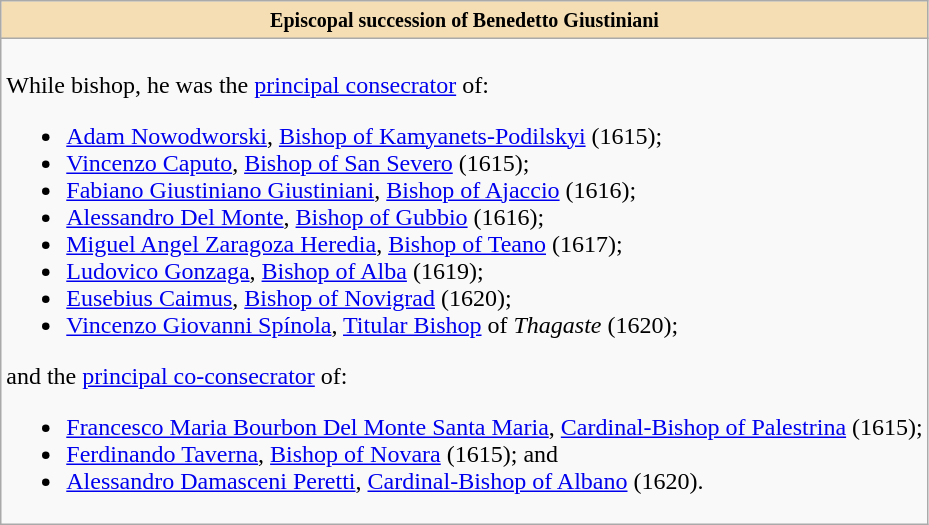<table role="presentation" class="wikitable mw-collapsible mw-collapsed"|>
<tr>
<th style="background:#F5DEB3"><small>Episcopal succession of Benedetto Giustiniani</small></th>
</tr>
<tr>
<td><br>While bishop, he was the <a href='#'>principal consecrator</a> of:<ul><li><a href='#'>Adam Nowodworski</a>, <a href='#'>Bishop of Kamyanets-Podilskyi</a> (1615);</li><li><a href='#'>Vincenzo Caputo</a>, <a href='#'>Bishop of San Severo</a> (1615);</li><li><a href='#'>Fabiano Giustiniano Giustiniani</a>, <a href='#'>Bishop of Ajaccio</a> (1616);</li><li><a href='#'>Alessandro Del Monte</a>, <a href='#'>Bishop of Gubbio</a> (1616);</li><li><a href='#'>Miguel Angel Zaragoza Heredia</a>, <a href='#'>Bishop of Teano</a> (1617);</li><li><a href='#'>Ludovico Gonzaga</a>, <a href='#'>Bishop of Alba</a> (1619);</li><li><a href='#'>Eusebius Caimus</a>, <a href='#'>Bishop of Novigrad</a> (1620);</li><li><a href='#'>Vincenzo Giovanni Spínola</a>, <a href='#'>Titular Bishop</a> of <em>Thagaste</em> (1620);</li></ul>and the <a href='#'>principal co-consecrator</a> of:<ul><li><a href='#'>Francesco Maria Bourbon Del Monte Santa Maria</a>, <a href='#'>Cardinal-Bishop of Palestrina</a> (1615);</li><li><a href='#'>Ferdinando Taverna</a>, <a href='#'>Bishop of Novara</a> (1615); and</li><li><a href='#'>Alessandro Damasceni Peretti</a>, <a href='#'>Cardinal-Bishop of Albano</a> (1620).</li></ul></td>
</tr>
</table>
